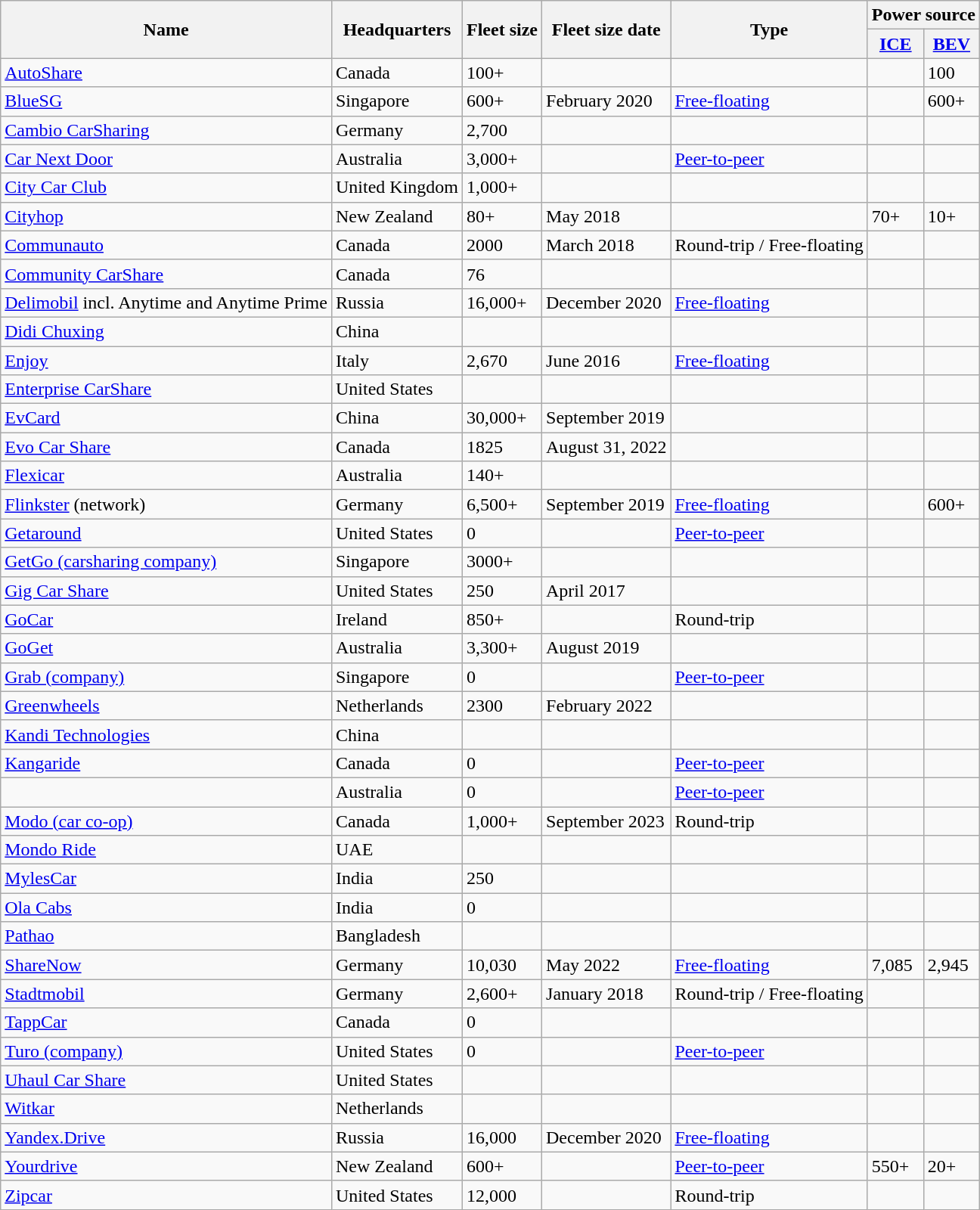<table class="wikitable sortable mw-datatable">
<tr>
<th rowspan="2">Name</th>
<th rowspan="2">Headquarters</th>
<th rowspan="2">Fleet size</th>
<th rowspan="2">Fleet size date</th>
<th rowspan="2">Type</th>
<th colspan="2">Power source</th>
</tr>
<tr>
<th><a href='#'>ICE</a></th>
<th><a href='#'>BEV</a></th>
</tr>
<tr>
<td><a href='#'>AutoShare</a></td>
<td>Canada</td>
<td data-sort-value="100">100+</td>
<td></td>
<td></td>
<td></td>
<td>100</td>
</tr>
<tr>
<td><a href='#'>BlueSG</a></td>
<td>Singapore</td>
<td data-sort-value="600">600+</td>
<td>February 2020</td>
<td><a href='#'>Free-floating</a></td>
<td></td>
<td data-sort-value="600">600+</td>
</tr>
<tr>
<td><a href='#'>Cambio CarSharing</a></td>
<td>Germany</td>
<td>2,700</td>
<td></td>
<td></td>
<td></td>
<td></td>
</tr>
<tr>
<td><a href='#'>Car Next Door</a></td>
<td>Australia</td>
<td data-sort-value="3000">3,000+</td>
<td></td>
<td><a href='#'>Peer-to-peer</a></td>
<td></td>
<td></td>
</tr>
<tr>
<td><a href='#'>City Car Club</a></td>
<td>United Kingdom</td>
<td data-sort-value="1000">1,000+</td>
<td></td>
<td></td>
<td></td>
<td></td>
</tr>
<tr>
<td><a href='#'>Cityhop</a></td>
<td>New Zealand</td>
<td data-sort-value="80">80+</td>
<td>May 2018</td>
<td></td>
<td data-sort-value="70">70+</td>
<td data-sort-value="10">10+</td>
</tr>
<tr>
<td><a href='#'>Communauto</a></td>
<td>Canada</td>
<td>2000</td>
<td>March 2018</td>
<td>Round-trip / Free-floating</td>
<td></td>
<td></td>
</tr>
<tr>
<td><a href='#'>Community CarShare</a></td>
<td>Canada</td>
<td>76</td>
<td></td>
<td></td>
<td></td>
<td></td>
</tr>
<tr>
<td><a href='#'>Delimobil</a> incl. Anytime and Anytime Prime</td>
<td>Russia</td>
<td>16,000+</td>
<td>December 2020</td>
<td><a href='#'>Free-floating</a></td>
<td></td>
<td></td>
</tr>
<tr>
<td><a href='#'>Didi Chuxing</a></td>
<td>China</td>
<td></td>
<td></td>
<td></td>
<td></td>
<td></td>
</tr>
<tr>
<td><a href='#'>Enjoy</a></td>
<td>Italy</td>
<td>2,670</td>
<td>June 2016</td>
<td><a href='#'>Free-floating</a></td>
<td></td>
<td></td>
</tr>
<tr>
<td><a href='#'>Enterprise CarShare</a></td>
<td>United States</td>
<td></td>
<td></td>
<td></td>
<td></td>
<td></td>
</tr>
<tr>
<td><a href='#'>EvCard</a></td>
<td>China</td>
<td data-sort-value="30000">30,000+</td>
<td>September 2019</td>
<td></td>
<td></td>
<td></td>
</tr>
<tr>
<td><a href='#'>Evo Car Share</a></td>
<td>Canada</td>
<td>1825</td>
<td>August 31, 2022</td>
<td></td>
<td></td>
<td></td>
</tr>
<tr>
<td><a href='#'>Flexicar</a></td>
<td>Australia</td>
<td data-sort-value="140">140+</td>
<td></td>
<td></td>
<td></td>
<td></td>
</tr>
<tr>
<td><a href='#'>Flinkster</a> (network)</td>
<td>Germany</td>
<td data-sort-value="6500">6,500+</td>
<td>September 2019</td>
<td><a href='#'>Free-floating</a></td>
<td></td>
<td data-sort-value="600">600+</td>
</tr>
<tr>
<td><a href='#'>Getaround</a></td>
<td>United States</td>
<td>0</td>
<td></td>
<td><a href='#'>Peer-to-peer</a></td>
<td></td>
<td></td>
</tr>
<tr>
<td><a href='#'>GetGo (carsharing company)</a></td>
<td>Singapore</td>
<td>3000+</td>
<td></td>
<td></td>
<td></td>
</tr>
<tr>
<td><a href='#'>Gig Car Share</a></td>
<td>United States</td>
<td>250</td>
<td>April 2017</td>
<td></td>
<td></td>
<td></td>
</tr>
<tr>
<td><a href='#'>GoCar</a></td>
<td>Ireland</td>
<td data-sort-value="300">850+</td>
<td></td>
<td>Round-trip</td>
<td></td>
<td></td>
</tr>
<tr>
<td><a href='#'>GoGet</a></td>
<td>Australia</td>
<td data-sort-value="3300">3,300+</td>
<td>August 2019</td>
<td></td>
<td></td>
<td></td>
</tr>
<tr>
<td><a href='#'>Grab (company)</a></td>
<td>Singapore</td>
<td>0</td>
<td></td>
<td><a href='#'>Peer-to-peer</a></td>
<td></td>
<td></td>
</tr>
<tr>
<td><a href='#'>Greenwheels</a></td>
<td>Netherlands</td>
<td>2300</td>
<td>February 2022</td>
<td></td>
<td></td>
<td></td>
</tr>
<tr>
<td><a href='#'>Kandi Technologies</a></td>
<td>China</td>
<td></td>
<td></td>
<td></td>
<td></td>
<td></td>
</tr>
<tr>
<td><a href='#'>Kangaride</a></td>
<td>Canada</td>
<td>0</td>
<td></td>
<td><a href='#'>Peer-to-peer</a></td>
<td></td>
<td></td>
</tr>
<tr>
<td></td>
<td>Australia</td>
<td>0</td>
<td></td>
<td><a href='#'>Peer-to-peer</a></td>
<td></td>
<td></td>
</tr>
<tr>
<td><a href='#'>Modo (car co-op)</a></td>
<td>Canada</td>
<td data-sort-value="1000">1,000+</td>
<td>September 2023</td>
<td>Round-trip</td>
<td></td>
<td></td>
</tr>
<tr>
<td><a href='#'>Mondo Ride</a></td>
<td>UAE</td>
<td></td>
<td></td>
<td></td>
<td></td>
<td></td>
</tr>
<tr>
<td><a href='#'>MylesCar</a></td>
<td>India</td>
<td>250</td>
<td></td>
<td></td>
<td></td>
<td></td>
</tr>
<tr>
<td><a href='#'>Ola Cabs</a></td>
<td>India</td>
<td>0</td>
<td></td>
<td></td>
<td></td>
<td></td>
</tr>
<tr>
<td><a href='#'>Pathao</a></td>
<td>Bangladesh</td>
<td></td>
<td></td>
<td></td>
<td></td>
<td></td>
</tr>
<tr>
<td><a href='#'>ShareNow</a></td>
<td>Germany</td>
<td>10,030</td>
<td>May 2022</td>
<td><a href='#'>Free-floating</a></td>
<td data-sort-value="8350">7,085</td>
<td data-sort-value="2890">2,945</td>
</tr>
<tr>
<td><a href='#'>Stadtmobil</a></td>
<td>Germany</td>
<td data-sort-value="2600">2,600+</td>
<td>January 2018</td>
<td>Round-trip / Free-floating</td>
<td></td>
<td></td>
</tr>
<tr>
<td><a href='#'>TappCar</a></td>
<td>Canada</td>
<td>0</td>
<td></td>
<td></td>
<td></td>
<td></td>
</tr>
<tr>
<td><a href='#'>Turo (company)</a></td>
<td>United States</td>
<td>0</td>
<td></td>
<td><a href='#'>Peer-to-peer</a></td>
<td></td>
<td></td>
</tr>
<tr>
<td><a href='#'>Uhaul Car Share</a></td>
<td>United States</td>
<td></td>
<td></td>
<td></td>
<td></td>
<td></td>
</tr>
<tr>
<td><a href='#'>Witkar</a></td>
<td>Netherlands</td>
<td></td>
<td></td>
<td></td>
<td></td>
<td></td>
</tr>
<tr>
<td><a href='#'>Yandex.Drive</a></td>
<td>Russia</td>
<td>16,000</td>
<td>December 2020</td>
<td><a href='#'>Free-floating</a></td>
<td></td>
<td></td>
</tr>
<tr>
<td><a href='#'>Yourdrive</a></td>
<td>New Zealand</td>
<td data-sort-value="600">600+</td>
<td></td>
<td><a href='#'>Peer-to-peer</a></td>
<td data-sort-value="550">550+</td>
<td data-sort-value="20">20+</td>
</tr>
<tr>
<td><a href='#'>Zipcar</a></td>
<td>United States</td>
<td>12,000</td>
<td></td>
<td>Round-trip</td>
<td></td>
<td></td>
</tr>
</table>
